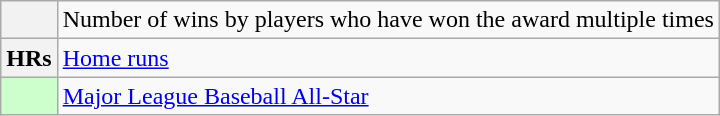<table class="wikitable plainrowheaders">
<tr>
<th scope="row" style="text-align:center"></th>
<td>Number of wins by players who have won the award multiple times</td>
</tr>
<tr>
<th scope="row" style="text-align:center">HRs</th>
<td><a href='#'>Home runs</a></td>
</tr>
<tr>
<th scope="row" style="background:#cfc; text-align:center"></th>
<td><a href='#'>Major League Baseball All-Star</a></td>
</tr>
</table>
